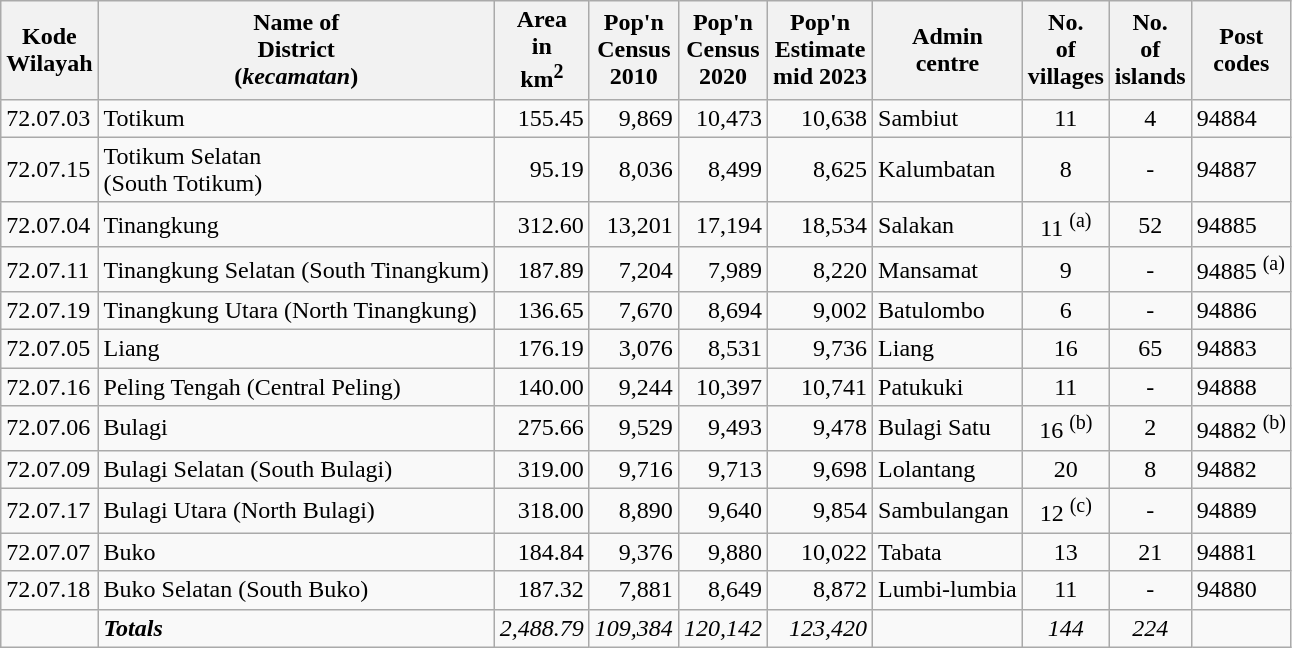<table class="sortable wikitable">
<tr>
<th>Kode <br>Wilayah</th>
<th>Name of<br>District <br>(<em>kecamatan</em>)</th>
<th>Area <br>in <br>km<sup>2</sup></th>
<th>Pop'n<br>Census<br>2010</th>
<th>Pop'n<br>Census <br>2020</th>
<th>Pop'n<br>Estimate<br>mid 2023</th>
<th>Admin<br>centre</th>
<th>No. <br>of <br>villages</th>
<th>No. <br>of <br>islands</th>
<th>Post<br>codes</th>
</tr>
<tr>
<td>72.07.03</td>
<td>Totikum</td>
<td align="right">155.45</td>
<td align="right">9,869</td>
<td align="right">10,473</td>
<td align="right">10,638</td>
<td>Sambiut</td>
<td align="center">11</td>
<td align="center">4</td>
<td>94884</td>
</tr>
<tr>
<td>72.07.15</td>
<td>Totikum Selatan <br>(South Totikum)</td>
<td align="right">95.19</td>
<td align="right">8,036</td>
<td align="right">8,499</td>
<td align="right">8,625</td>
<td>Kalumbatan</td>
<td align="center">8</td>
<td align="center">-</td>
<td>94887</td>
</tr>
<tr>
<td>72.07.04</td>
<td>Tinangkung</td>
<td align="right">312.60</td>
<td align="right">13,201</td>
<td align="right">17,194</td>
<td align="right">18,534</td>
<td>Salakan</td>
<td align="center">11 <sup>(a)</sup></td>
<td align="center">52</td>
<td>94885</td>
</tr>
<tr>
<td>72.07.11</td>
<td>Tinangkung Selatan (South Tinangkum)</td>
<td align="right">187.89</td>
<td align="right">7,204</td>
<td align="right">7,989</td>
<td align="right">8,220</td>
<td>Mansamat</td>
<td align="center">9</td>
<td align="center">-</td>
<td>94885 <sup>(a)</sup></td>
</tr>
<tr>
<td>72.07.19</td>
<td>Tinangkung Utara (North Tinangkung)</td>
<td align="right">136.65</td>
<td align="right">7,670</td>
<td align="right">8,694</td>
<td align="right">9,002</td>
<td>Batulombo</td>
<td align="center">6</td>
<td align="center">-</td>
<td>94886</td>
</tr>
<tr>
<td>72.07.05</td>
<td>Liang</td>
<td align="right">176.19</td>
<td align="right">3,076</td>
<td align="right">8,531</td>
<td align="right">9,736</td>
<td>Liang</td>
<td align="center">16</td>
<td align="center">65</td>
<td>94883</td>
</tr>
<tr>
<td>72.07.16</td>
<td>Peling Tengah (Central Peling)</td>
<td align="right">140.00</td>
<td align="right">9,244</td>
<td align="right">10,397</td>
<td align="right">10,741</td>
<td>Patukuki</td>
<td align="center">11</td>
<td align="center">-</td>
<td>94888</td>
</tr>
<tr>
<td>72.07.06</td>
<td>Bulagi</td>
<td align="right">275.66</td>
<td align="right">9,529</td>
<td align="right">9,493</td>
<td align="right">9,478</td>
<td>Bulagi Satu</td>
<td align="center">16 <sup>(b)</sup></td>
<td align="center">2</td>
<td>94882 <sup>(b)</sup></td>
</tr>
<tr>
<td>72.07.09</td>
<td>Bulagi Selatan (South Bulagi)</td>
<td align="right">319.00</td>
<td align="right">9,716</td>
<td align="right">9,713</td>
<td align="right">9,698</td>
<td>Lolantang</td>
<td align="center">20</td>
<td align="center">8</td>
<td>94882</td>
</tr>
<tr>
<td>72.07.17</td>
<td>Bulagi Utara (North Bulagi)</td>
<td align="right">318.00</td>
<td align="right">8,890</td>
<td align="right">9,640</td>
<td align="right">9,854</td>
<td>Sambulangan</td>
<td align="center">12 <sup>(c)</sup></td>
<td align="center">-</td>
<td>94889</td>
</tr>
<tr>
<td>72.07.07</td>
<td>Buko</td>
<td align="right">184.84</td>
<td align="right">9,376</td>
<td align="right">9,880</td>
<td align="right">10,022</td>
<td>Tabata</td>
<td align="center">13</td>
<td align="center">21</td>
<td>94881</td>
</tr>
<tr>
<td>72.07.18</td>
<td>Buko Selatan (South Buko)</td>
<td align="right">187.32</td>
<td align="right">7,881</td>
<td align="right">8,649</td>
<td align="right">8,872</td>
<td>Lumbi-lumbia</td>
<td align="center">11</td>
<td align="center">-</td>
<td>94880</td>
</tr>
<tr>
<td></td>
<td><strong><em>Totals</em></strong></td>
<td align="right"><em>2,488.79</em></td>
<td align="right"><em>109,384</em></td>
<td align="right"><em>120,142</em></td>
<td align="right"><em>123,420</em></td>
<td></td>
<td align="center"><em>144</em></td>
<td align="center"><em>224</em></td>
<td></td>
</tr>
</table>
